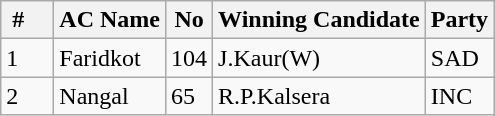<table class="wikitable">
<tr>
<th rowspan="1"> #    </th>
<th colspan="1" rowspan="1">AC Name</th>
<th colspan="1" rowspan="1">No</th>
<th colspan="1" rowspan="1">Winning Candidate</th>
<th colspan="1" rowspan="1">Party</th>
</tr>
<tr>
<td>1</td>
<td>Faridkot</td>
<td>104</td>
<td>J.Kaur(W)</td>
<td>SAD</td>
</tr>
<tr>
<td>2</td>
<td>Nangal</td>
<td>65</td>
<td>R.P.Kalsera</td>
<td>INC</td>
</tr>
</table>
